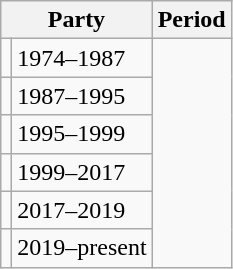<table class="wikitable">
<tr>
<th colspan="2">Party</th>
<th>Period</th>
</tr>
<tr>
<td></td>
<td>1974–1987</td>
</tr>
<tr>
<td></td>
<td>1987–1995</td>
</tr>
<tr>
<td></td>
<td>1995–1999</td>
</tr>
<tr>
<td></td>
<td>1999–2017</td>
</tr>
<tr>
<td></td>
<td>2017–2019</td>
</tr>
<tr>
<td></td>
<td>2019–present</td>
</tr>
</table>
